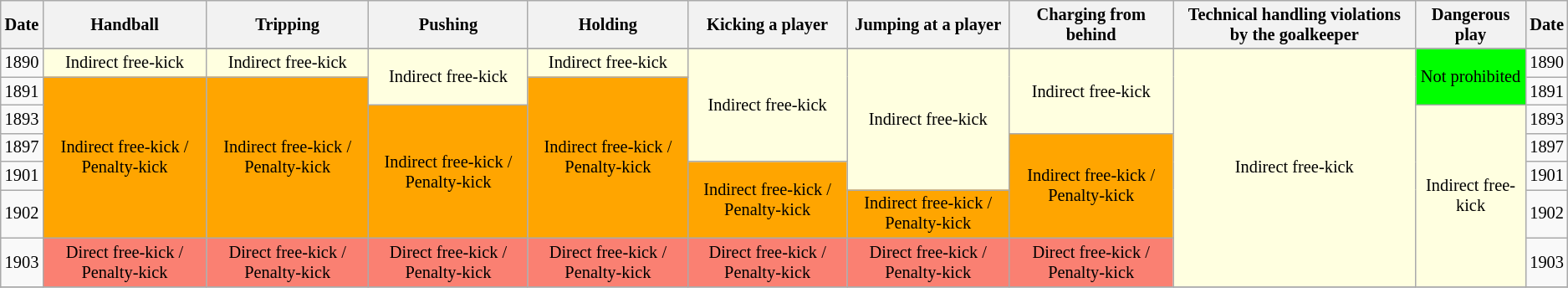<table class="wikitable sortable" style="text-align: center; font-size: 85%; width: auto; table-layout: fixed;">
<tr>
<th>Date</th>
<th>Handball</th>
<th>Tripping</th>
<th>Pushing</th>
<th>Holding</th>
<th>Kicking a player</th>
<th>Jumping at a player</th>
<th>Charging from behind</th>
<th>Technical handling violations by the goalkeeper</th>
<th>Dangerous play</th>
<th>Date</th>
</tr>
<tr>
</tr>
<tr>
<td>1890</td>
<td rowspan=1 style="background: lightyellow; color: black;">Indirect free-kick</td>
<td rowspan=1 style="background: lightyellow; color: black;">Indirect free-kick</td>
<td rowspan=2 style="background: lightyellow; color: black;">Indirect free-kick</td>
<td rowspan=1 style="background: lightyellow; color: black;">Indirect free-kick</td>
<td rowspan=4 style="background: lightyellow; color: black;">Indirect free-kick</td>
<td rowspan=5 style="background: lightyellow; color: black;">Indirect free-kick</td>
<td rowspan=3 style="background: lightyellow; color: black;">Indirect free-kick</td>
<td rowspan=7 style="background: lightyellow; color: black;">Indirect free-kick</td>
<td rowspan=2 style="background: lime; color: black;">Not prohibited</td>
<td>1890</td>
</tr>
<tr>
<td>1891</td>
<td rowspan=5 style="background: orange; color: black;">Indirect free-kick  / Penalty-kick</td>
<td rowspan=5 style="background: orange; color: black;">Indirect free-kick  / Penalty-kick</td>
<td rowspan=5 style="background: orange; color: black;">Indirect free-kick  / Penalty-kick</td>
<td>1891</td>
</tr>
<tr>
<td>1893</td>
<td rowspan=4 style="background: orange; color: black;">Indirect free-kick  / Penalty-kick</td>
<td rowspan=5 style="background: lightyellow; color: black;">Indirect free-kick</td>
<td>1893</td>
</tr>
<tr>
<td>1897</td>
<td rowspan=3 style="background: orange; color: black;">Indirect free-kick  / Penalty-kick</td>
<td>1897</td>
</tr>
<tr>
<td>1901</td>
<td rowspan=2 style="background: orange; color: black;">Indirect free-kick  / Penalty-kick</td>
<td>1901</td>
</tr>
<tr>
<td>1902</td>
<td rowspan=1 style="background: orange; color: black;">Indirect free-kick  / Penalty-kick</td>
<td>1902</td>
</tr>
<tr>
<td>1903</td>
<td rowspan=1 style="background: salmon; color: black;">Direct free-kick  / Penalty-kick</td>
<td rowspan=1 style="background: salmon; color: black;">Direct free-kick  / Penalty-kick</td>
<td rowspan=1 style="background: salmon; color: black;">Direct free-kick  / Penalty-kick</td>
<td rowspan=1 style="background: salmon; color: black;">Direct free-kick  / Penalty-kick</td>
<td rowspan=1 style="background: salmon; color: black;">Direct free-kick  / Penalty-kick</td>
<td rowspan=1 style="background: salmon; color: black;">Direct free-kick  / Penalty-kick</td>
<td rowspan=1 style="background: salmon; color: black;">Direct free-kick  / Penalty-kick</td>
<td>1903</td>
</tr>
<tr>
</tr>
</table>
